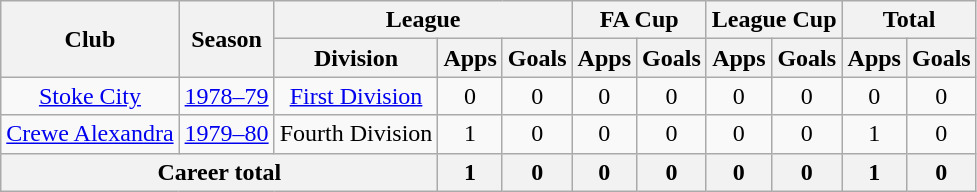<table class="wikitable" style="text-align: center;">
<tr>
<th rowspan="2">Club</th>
<th rowspan="2">Season</th>
<th colspan="3">League</th>
<th colspan="2">FA Cup</th>
<th colspan="2">League Cup</th>
<th colspan="2">Total</th>
</tr>
<tr>
<th>Division</th>
<th>Apps</th>
<th>Goals</th>
<th>Apps</th>
<th>Goals</th>
<th>Apps</th>
<th>Goals</th>
<th>Apps</th>
<th>Goals</th>
</tr>
<tr>
<td><a href='#'>Stoke City</a></td>
<td><a href='#'>1978–79</a></td>
<td><a href='#'>First Division</a></td>
<td>0</td>
<td>0</td>
<td>0</td>
<td>0</td>
<td>0</td>
<td>0</td>
<td>0</td>
<td>0</td>
</tr>
<tr>
<td><a href='#'>Crewe Alexandra</a></td>
<td><a href='#'>1979–80</a></td>
<td>Fourth Division</td>
<td>1</td>
<td>0</td>
<td>0</td>
<td>0</td>
<td>0</td>
<td>0</td>
<td>1</td>
<td>0</td>
</tr>
<tr>
<th colspan="3">Career total</th>
<th>1</th>
<th>0</th>
<th>0</th>
<th>0</th>
<th>0</th>
<th>0</th>
<th>1</th>
<th>0</th>
</tr>
</table>
